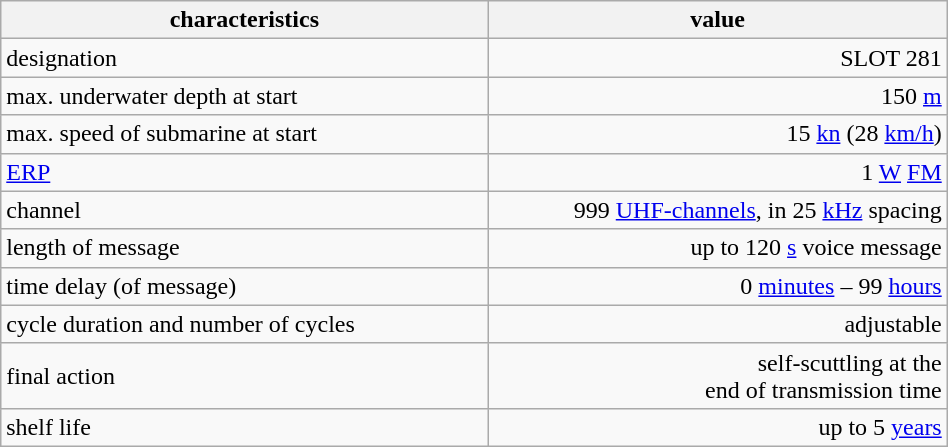<table class="wikitable" style="font-size: 100%; width: 50%; text-align: left;">
<tr>
<th width="10%">characteristics</th>
<th width="10%">value</th>
</tr>
<tr>
<td>designation</td>
<td align="right">SLOT 281</td>
</tr>
<tr>
<td>max. underwater depth at start</td>
<td align="right">150 <a href='#'>m</a></td>
</tr>
<tr>
<td>max. speed of submarine at start</td>
<td align="right">15 <a href='#'>kn</a> (28 <a href='#'>km/h</a>)</td>
</tr>
<tr>
<td><a href='#'>ERP</a></td>
<td align="right">1 <a href='#'>W</a> <a href='#'>FM</a></td>
</tr>
<tr>
<td>channel</td>
<td align="right">999 <a href='#'>UHF-channels</a>, in 25 <a href='#'>kHz</a> spacing</td>
</tr>
<tr>
<td>length of message</td>
<td align="right">up to 120 <a href='#'>s</a> voice message</td>
</tr>
<tr>
<td>time delay (of message)</td>
<td align="right">0 <a href='#'>minutes</a> – 99 <a href='#'>hours</a></td>
</tr>
<tr>
<td>cycle duration and number of cycles</td>
<td align="right">adjustable</td>
</tr>
<tr>
<td>final action</td>
<td align="right">self-scuttling at the<br>end of  transmission time</td>
</tr>
<tr>
<td>shelf life</td>
<td align="right">up to 5 <a href='#'>years</a></td>
</tr>
</table>
